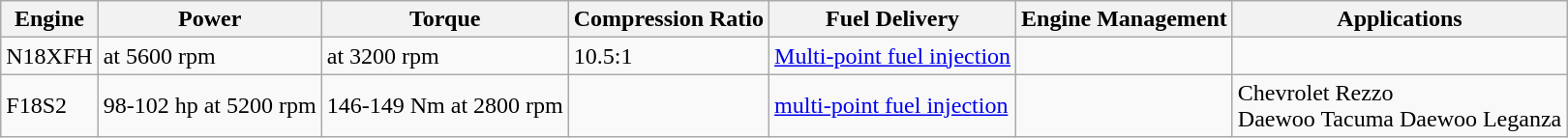<table class="wikitable">
<tr>
<th>Engine</th>
<th>Power</th>
<th>Torque</th>
<th>Compression Ratio</th>
<th>Fuel Delivery</th>
<th>Engine Management</th>
<th>Applications</th>
</tr>
<tr>
<td>N18XFH</td>
<td> at 5600 rpm</td>
<td> at 3200 rpm</td>
<td>10.5:1</td>
<td><a href='#'>Multi-point fuel injection</a></td>
<td></td>
<td></td>
</tr>
<tr>
<td>F18S2</td>
<td>98-102 hp at 5200 rpm</td>
<td>146-149 Nm at 2800 rpm</td>
<td></td>
<td><a href='#'>multi-point fuel injection</a></td>
<td></td>
<td>Chevrolet Rezzo<br>Daewoo Tacuma
Daewoo Leganza</td>
</tr>
</table>
